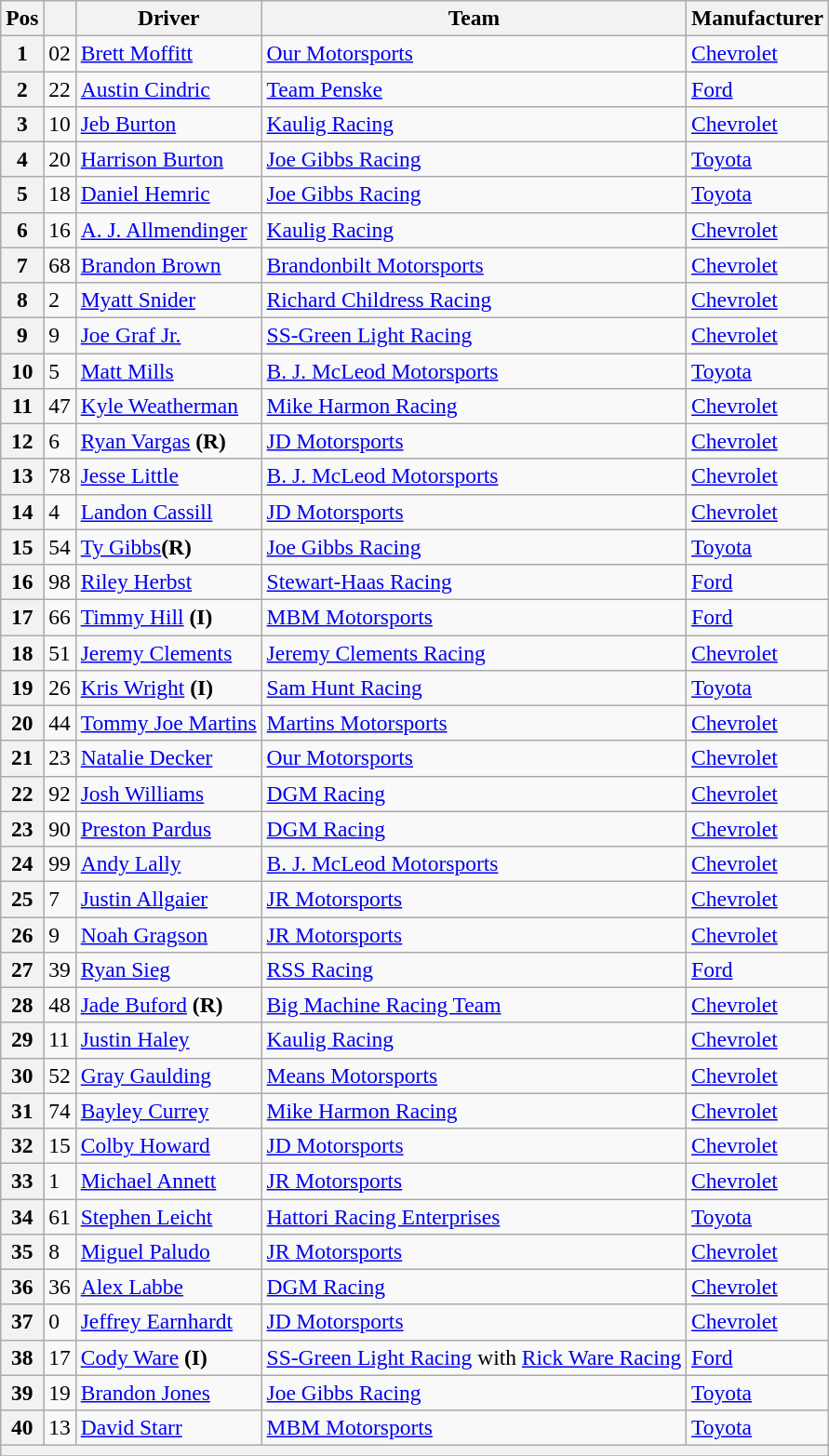<table class="wikitable" style="font-size:98%">
<tr>
<th>Pos</th>
<th></th>
<th>Driver</th>
<th>Team</th>
<th>Manufacturer</th>
</tr>
<tr>
<th>1</th>
<td>02</td>
<td><a href='#'>Brett Moffitt</a></td>
<td><a href='#'>Our Motorsports</a></td>
<td><a href='#'>Chevrolet</a></td>
</tr>
<tr>
<th>2</th>
<td>22</td>
<td><a href='#'>Austin Cindric</a></td>
<td><a href='#'>Team Penske</a></td>
<td><a href='#'>Ford</a></td>
</tr>
<tr>
<th>3</th>
<td>10</td>
<td><a href='#'>Jeb Burton</a></td>
<td><a href='#'>Kaulig Racing</a></td>
<td><a href='#'>Chevrolet</a></td>
</tr>
<tr>
<th>4</th>
<td>20</td>
<td><a href='#'>Harrison Burton</a></td>
<td><a href='#'>Joe Gibbs Racing</a></td>
<td><a href='#'>Toyota</a></td>
</tr>
<tr>
<th>5</th>
<td>18</td>
<td><a href='#'>Daniel Hemric</a></td>
<td><a href='#'>Joe Gibbs Racing</a></td>
<td><a href='#'>Toyota</a></td>
</tr>
<tr>
<th>6</th>
<td>16</td>
<td><a href='#'>A. J. Allmendinger</a></td>
<td><a href='#'>Kaulig Racing</a></td>
<td><a href='#'>Chevrolet</a></td>
</tr>
<tr>
<th>7</th>
<td>68</td>
<td><a href='#'>Brandon Brown</a></td>
<td><a href='#'>Brandonbilt Motorsports</a></td>
<td><a href='#'>Chevrolet</a></td>
</tr>
<tr>
<th>8</th>
<td>2</td>
<td><a href='#'>Myatt Snider</a></td>
<td><a href='#'>Richard Childress Racing</a></td>
<td><a href='#'>Chevrolet</a></td>
</tr>
<tr>
<th>9</th>
<td>9</td>
<td><a href='#'>Joe Graf Jr.</a></td>
<td><a href='#'>SS-Green Light Racing</a></td>
<td><a href='#'>Chevrolet</a></td>
</tr>
<tr>
<th>10</th>
<td>5</td>
<td><a href='#'>Matt Mills</a></td>
<td><a href='#'>B. J. McLeod Motorsports</a></td>
<td><a href='#'>Toyota</a></td>
</tr>
<tr>
<th>11</th>
<td>47</td>
<td><a href='#'>Kyle Weatherman</a></td>
<td><a href='#'>Mike Harmon Racing</a></td>
<td><a href='#'>Chevrolet</a></td>
</tr>
<tr>
<th>12</th>
<td>6</td>
<td><a href='#'>Ryan Vargas</a> <strong>(R)</strong></td>
<td><a href='#'>JD Motorsports</a></td>
<td><a href='#'>Chevrolet</a></td>
</tr>
<tr>
<th>13</th>
<td>78</td>
<td><a href='#'>Jesse Little</a></td>
<td><a href='#'>B. J. McLeod Motorsports</a></td>
<td><a href='#'>Chevrolet</a></td>
</tr>
<tr>
<th>14</th>
<td>4</td>
<td><a href='#'>Landon Cassill</a></td>
<td><a href='#'>JD Motorsports</a></td>
<td><a href='#'>Chevrolet</a></td>
</tr>
<tr>
<th>15</th>
<td>54</td>
<td><a href='#'>Ty Gibbs</a><strong>(R)</strong></td>
<td><a href='#'>Joe Gibbs Racing</a></td>
<td><a href='#'>Toyota</a></td>
</tr>
<tr>
<th>16</th>
<td>98</td>
<td><a href='#'>Riley Herbst</a></td>
<td><a href='#'>Stewart-Haas Racing</a></td>
<td><a href='#'>Ford</a></td>
</tr>
<tr>
<th>17</th>
<td>66</td>
<td><a href='#'>Timmy Hill</a> <strong>(I)</strong></td>
<td><a href='#'>MBM Motorsports</a></td>
<td><a href='#'>Ford</a></td>
</tr>
<tr>
<th>18</th>
<td>51</td>
<td><a href='#'>Jeremy Clements</a></td>
<td><a href='#'>Jeremy Clements Racing</a></td>
<td><a href='#'>Chevrolet</a></td>
</tr>
<tr>
<th>19</th>
<td>26</td>
<td><a href='#'>Kris Wright</a> <strong>(I)</strong></td>
<td><a href='#'>Sam Hunt Racing</a></td>
<td><a href='#'>Toyota</a></td>
</tr>
<tr>
<th>20</th>
<td>44</td>
<td><a href='#'>Tommy Joe Martins</a></td>
<td><a href='#'>Martins Motorsports</a></td>
<td><a href='#'>Chevrolet</a></td>
</tr>
<tr>
<th>21</th>
<td>23</td>
<td><a href='#'>Natalie Decker</a></td>
<td><a href='#'>Our Motorsports</a></td>
<td><a href='#'>Chevrolet</a></td>
</tr>
<tr>
<th>22</th>
<td>92</td>
<td><a href='#'>Josh Williams</a></td>
<td><a href='#'>DGM Racing</a></td>
<td><a href='#'>Chevrolet</a></td>
</tr>
<tr>
<th>23</th>
<td>90</td>
<td><a href='#'>Preston Pardus</a></td>
<td><a href='#'>DGM Racing</a></td>
<td><a href='#'>Chevrolet</a></td>
</tr>
<tr>
<th>24</th>
<td>99</td>
<td><a href='#'>Andy Lally</a></td>
<td><a href='#'>B. J. McLeod Motorsports</a></td>
<td><a href='#'>Chevrolet</a></td>
</tr>
<tr>
<th>25</th>
<td>7</td>
<td><a href='#'>Justin Allgaier</a></td>
<td><a href='#'>JR Motorsports</a></td>
<td><a href='#'>Chevrolet</a></td>
</tr>
<tr>
<th>26</th>
<td>9</td>
<td><a href='#'>Noah Gragson</a></td>
<td><a href='#'>JR Motorsports</a></td>
<td><a href='#'>Chevrolet</a></td>
</tr>
<tr>
<th>27</th>
<td>39</td>
<td><a href='#'>Ryan Sieg</a></td>
<td><a href='#'>RSS Racing</a></td>
<td><a href='#'>Ford</a></td>
</tr>
<tr>
<th>28</th>
<td>48</td>
<td><a href='#'>Jade Buford</a> <strong>(R)</strong></td>
<td><a href='#'>Big Machine Racing Team</a></td>
<td><a href='#'>Chevrolet</a></td>
</tr>
<tr>
<th>29</th>
<td>11</td>
<td><a href='#'>Justin Haley</a></td>
<td><a href='#'>Kaulig Racing</a></td>
<td><a href='#'>Chevrolet</a></td>
</tr>
<tr>
<th>30</th>
<td>52</td>
<td><a href='#'>Gray Gaulding</a></td>
<td><a href='#'>Means Motorsports</a></td>
<td><a href='#'>Chevrolet</a></td>
</tr>
<tr>
<th>31</th>
<td>74</td>
<td><a href='#'>Bayley Currey</a></td>
<td><a href='#'>Mike Harmon Racing</a></td>
<td><a href='#'>Chevrolet</a></td>
</tr>
<tr>
<th>32</th>
<td>15</td>
<td><a href='#'>Colby Howard</a></td>
<td><a href='#'>JD Motorsports</a></td>
<td><a href='#'>Chevrolet</a></td>
</tr>
<tr>
<th>33</th>
<td>1</td>
<td><a href='#'>Michael Annett</a></td>
<td><a href='#'>JR Motorsports</a></td>
<td><a href='#'>Chevrolet</a></td>
</tr>
<tr>
<th>34</th>
<td>61</td>
<td><a href='#'>Stephen Leicht</a></td>
<td><a href='#'>Hattori Racing Enterprises</a></td>
<td><a href='#'>Toyota</a></td>
</tr>
<tr>
<th>35</th>
<td>8</td>
<td><a href='#'>Miguel Paludo</a></td>
<td><a href='#'>JR Motorsports</a></td>
<td><a href='#'>Chevrolet</a></td>
</tr>
<tr>
<th>36</th>
<td>36</td>
<td><a href='#'>Alex Labbe</a></td>
<td><a href='#'>DGM Racing</a></td>
<td><a href='#'>Chevrolet</a></td>
</tr>
<tr>
<th>37</th>
<td>0</td>
<td><a href='#'>Jeffrey Earnhardt</a></td>
<td><a href='#'>JD Motorsports</a></td>
<td><a href='#'>Chevrolet</a></td>
</tr>
<tr>
<th>38</th>
<td>17</td>
<td><a href='#'>Cody Ware</a> <strong>(I)</strong></td>
<td><a href='#'>SS-Green Light Racing</a> with <a href='#'>Rick Ware Racing</a></td>
<td><a href='#'>Ford</a></td>
</tr>
<tr>
<th>39</th>
<td>19</td>
<td><a href='#'>Brandon Jones</a></td>
<td><a href='#'>Joe Gibbs Racing</a></td>
<td><a href='#'>Toyota</a></td>
</tr>
<tr>
<th>40</th>
<td>13</td>
<td><a href='#'>David Starr</a></td>
<td><a href='#'>MBM Motorsports</a></td>
<td><a href='#'>Toyota</a></td>
</tr>
<tr>
<th colspan="6"></th>
</tr>
<tr>
</tr>
</table>
